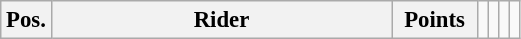<table class="wikitable" style="font-size: 95%">
<tr valign=top >
<th width=20px  valign=middle>Pos.</th>
<th width=220px valign=middle>Rider</th>
<th width=50px  valign=middle>Points</th>
<td></td>
<td></td>
<td></td>
<td><br>

























</td>
</tr>
</table>
